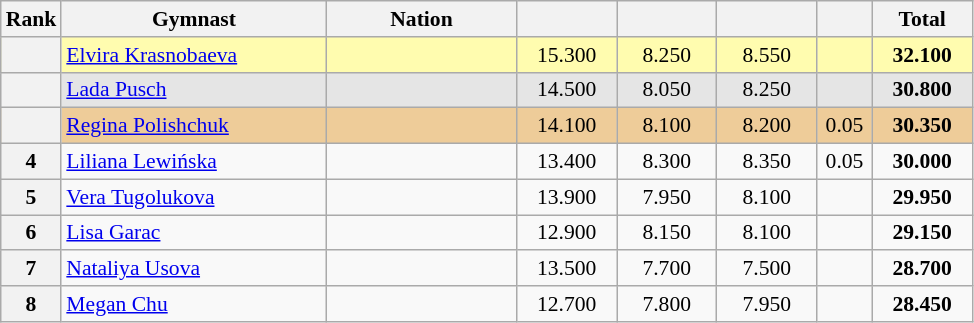<table class="wikitable sortable" style="text-align:center; font-size:90%">
<tr>
<th scope="col" style="width:20px;">Rank</th>
<th scope="col" style="width:170px;">Gymnast</th>
<th scope="col" style="width:120px;">Nation</th>
<th scope="col" style="width:60px;"></th>
<th scope="col" style="width:60px;"></th>
<th scope="col" style="width:60px;"></th>
<th scope="col" style="width:30px;"></th>
<th scope="col" style="width:60px;">Total</th>
</tr>
<tr bgcolor=fffcaf>
<th scope="row"></th>
<td style="text-align:left"><a href='#'>Elvira Krasnobaeva</a></td>
<td style="text-align:left;"></td>
<td>15.300</td>
<td>8.250</td>
<td>8.550</td>
<td></td>
<td><strong>32.100</strong></td>
</tr>
<tr bgcolor=e5e5e5>
<th scope="row"></th>
<td style="text-align:left"><a href='#'>Lada Pusch</a></td>
<td style="text-align:left;"></td>
<td>14.500</td>
<td>8.050</td>
<td>8.250</td>
<td></td>
<td><strong>30.800</strong></td>
</tr>
<tr bgcolor=eecc99>
<th scope="row"></th>
<td style="text-align:left"><a href='#'>Regina Polishchuk</a></td>
<td style="text-align:left;"></td>
<td>14.100</td>
<td>8.100</td>
<td>8.200</td>
<td>0.05</td>
<td><strong>30.350</strong></td>
</tr>
<tr>
<th scope="row">4</th>
<td style="text-align:left"><a href='#'>Liliana Lewińska</a></td>
<td style="text-align:left;"></td>
<td>13.400</td>
<td>8.300</td>
<td>8.350</td>
<td>0.05</td>
<td><strong>30.000</strong></td>
</tr>
<tr>
<th scope="row">5</th>
<td style="text-align:left"><a href='#'>Vera Tugolukova</a></td>
<td style="text-align:left;"></td>
<td>13.900</td>
<td>7.950</td>
<td>8.100</td>
<td></td>
<td><strong>29.950</strong></td>
</tr>
<tr>
<th scope="row">6</th>
<td style="text-align:left"><a href='#'>Lisa Garac</a></td>
<td style="text-align:left;"></td>
<td>12.900</td>
<td>8.150</td>
<td>8.100</td>
<td></td>
<td><strong>29.150</strong></td>
</tr>
<tr>
<th scope="row">7</th>
<td style="text-align:left"><a href='#'>Nataliya Usova</a></td>
<td style="text-align:left;"></td>
<td>13.500</td>
<td>7.700</td>
<td>7.500</td>
<td></td>
<td><strong>28.700</strong></td>
</tr>
<tr>
<th scope="row">8</th>
<td style="text-align:left"><a href='#'>Megan Chu</a></td>
<td style="text-align:left;"></td>
<td>12.700</td>
<td>7.800</td>
<td>7.950</td>
<td></td>
<td><strong>28.450</strong></td>
</tr>
</table>
